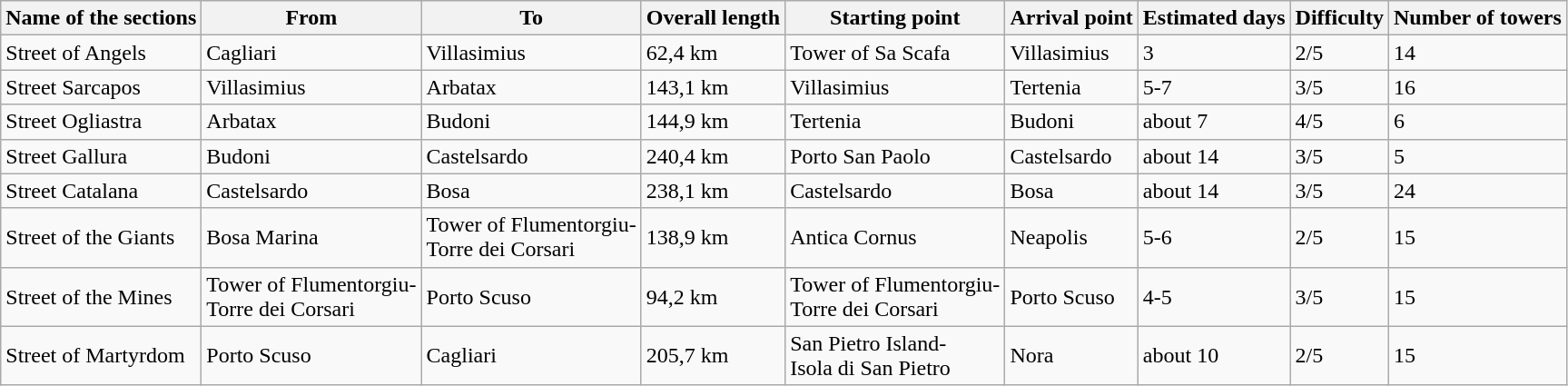<table class="wikitable">
<tr>
<th>Name of the sections</th>
<th>From</th>
<th>To</th>
<th>Overall length</th>
<th>Starting point</th>
<th>Arrival point</th>
<th>Estimated  days</th>
<th>Difficulty</th>
<th>Number of towers</th>
</tr>
<tr>
<td>Street of Angels</td>
<td>Cagliari</td>
<td>Villasimius</td>
<td>62,4 km</td>
<td>Tower of Sa Scafa</td>
<td>Villasimius</td>
<td>3</td>
<td>2/5</td>
<td>14</td>
</tr>
<tr>
<td>Street Sarcapos</td>
<td>Villasimius</td>
<td>Arbatax</td>
<td>143,1 km</td>
<td>Villasimius</td>
<td>Tertenia</td>
<td>5-7</td>
<td>3/5</td>
<td>16</td>
</tr>
<tr>
<td>Street Ogliastra</td>
<td>Arbatax</td>
<td>Budoni</td>
<td>144,9 km</td>
<td>Tertenia</td>
<td>Budoni</td>
<td>about 7</td>
<td>4/5</td>
<td>6</td>
</tr>
<tr>
<td>Street Gallura</td>
<td>Budoni</td>
<td>Castelsardo</td>
<td>240,4 km</td>
<td>Porto San Paolo</td>
<td>Castelsardo</td>
<td>about 14</td>
<td>3/5</td>
<td>5</td>
</tr>
<tr>
<td>Street Catalana</td>
<td>Castelsardo</td>
<td>Bosa</td>
<td>238,1 km</td>
<td>Castelsardo</td>
<td>Bosa</td>
<td>about 14</td>
<td>3/5</td>
<td>24</td>
</tr>
<tr>
<td>Street of the Giants</td>
<td>Bosa Marina</td>
<td>Tower of Flumentorgiu-<br>Torre dei Corsari</td>
<td>138,9 km</td>
<td>Antica Cornus</td>
<td>Neapolis</td>
<td>5-6</td>
<td>2/5</td>
<td>15</td>
</tr>
<tr>
<td>Street of the Mines</td>
<td>Tower of Flumentorgiu-<br>Torre dei Corsari</td>
<td>Porto Scuso</td>
<td>94,2 km</td>
<td>Tower of Flumentorgiu-<br>Torre dei Corsari</td>
<td>Porto Scuso</td>
<td>4-5</td>
<td>3/5</td>
<td>15</td>
</tr>
<tr>
<td>Street of Martyrdom</td>
<td>Porto Scuso</td>
<td>Cagliari</td>
<td>205,7 km</td>
<td>San Pietro Island-<br>Isola di San Pietro</td>
<td>Nora</td>
<td>about 10</td>
<td>2/5</td>
<td>15</td>
</tr>
</table>
